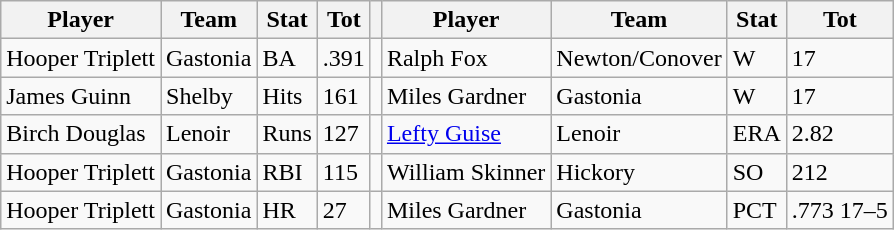<table class="wikitable">
<tr>
<th>Player</th>
<th>Team</th>
<th>Stat</th>
<th>Tot</th>
<th></th>
<th>Player</th>
<th>Team</th>
<th>Stat</th>
<th>Tot</th>
</tr>
<tr>
<td>Hooper Triplett</td>
<td>Gastonia</td>
<td>BA</td>
<td>.391</td>
<td></td>
<td>Ralph Fox</td>
<td>Newton/Conover</td>
<td>W</td>
<td>17</td>
</tr>
<tr>
<td>James Guinn</td>
<td>Shelby</td>
<td>Hits</td>
<td>161</td>
<td></td>
<td>Miles Gardner</td>
<td>Gastonia</td>
<td>W</td>
<td>17</td>
</tr>
<tr>
<td>Birch Douglas</td>
<td>Lenoir</td>
<td>Runs</td>
<td>127</td>
<td></td>
<td><a href='#'>Lefty Guise</a></td>
<td>Lenoir</td>
<td>ERA</td>
<td>2.82</td>
</tr>
<tr>
<td>Hooper Triplett</td>
<td>Gastonia</td>
<td>RBI</td>
<td>115</td>
<td></td>
<td>William Skinner</td>
<td>Hickory</td>
<td>SO</td>
<td>212</td>
</tr>
<tr>
<td>Hooper Triplett</td>
<td>Gastonia</td>
<td>HR</td>
<td>27</td>
<td></td>
<td>Miles Gardner</td>
<td>Gastonia</td>
<td>PCT</td>
<td>.773 17–5 </td>
</tr>
</table>
